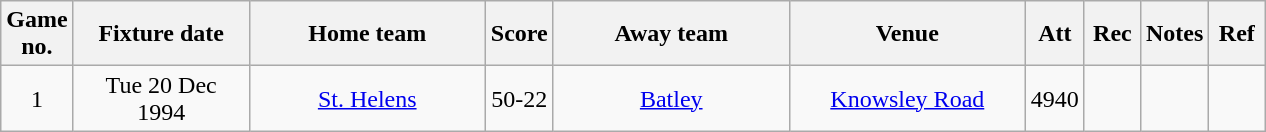<table class="wikitable" style="text-align:center;">
<tr>
<th width=10 abbr="No">Game no.</th>
<th width=110 abbr="Date">Fixture date</th>
<th width=150 abbr="Home Team">Home team</th>
<th width=20 abbr="Score">Score</th>
<th width=150 abbr="Away Team">Away team</th>
<th width=150 abbr="Venue">Venue</th>
<th width=30 abbr="Att">Att</th>
<th width=30 abbr="Rec">Rec</th>
<th width=20 abbr="Notes">Notes</th>
<th width=30 abbr="Ref">Ref</th>
</tr>
<tr>
<td>1</td>
<td>Tue 20 Dec 1994</td>
<td><a href='#'>St. Helens</a></td>
<td>50-22</td>
<td><a href='#'>Batley</a></td>
<td><a href='#'>Knowsley Road</a></td>
<td>4940</td>
<td></td>
<td></td>
<td></td>
</tr>
</table>
